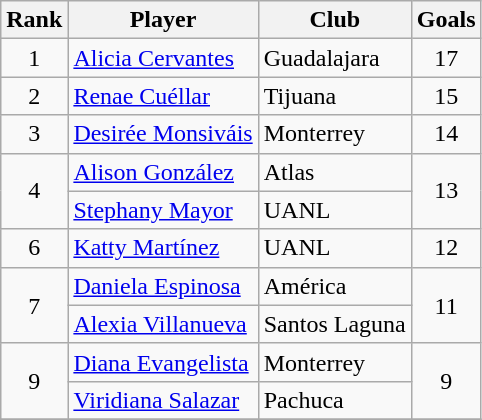<table class="wikitable">
<tr>
<th>Rank</th>
<th>Player</th>
<th>Club</th>
<th>Goals</th>
</tr>
<tr>
<td align=center rowspan=1>1</td>
<td> <a href='#'>Alicia Cervantes</a></td>
<td>Guadalajara</td>
<td align=center rowspan=1>17</td>
</tr>
<tr>
<td align=center rowspan=1>2</td>
<td> <a href='#'>Renae Cuéllar</a></td>
<td>Tijuana</td>
<td align=center rowspan=1>15</td>
</tr>
<tr>
<td align=center rowspan=1>3</td>
<td> <a href='#'>Desirée Monsiváis</a></td>
<td>Monterrey</td>
<td align=center rowspan=1>14</td>
</tr>
<tr>
<td align=center rowspan=2>4</td>
<td> <a href='#'>Alison González</a></td>
<td>Atlas</td>
<td align=center rowspan=2>13</td>
</tr>
<tr>
<td> <a href='#'>Stephany Mayor</a></td>
<td>UANL</td>
</tr>
<tr>
<td align=center rowspan=1>6</td>
<td> <a href='#'>Katty Martínez</a></td>
<td>UANL</td>
<td align=center rowspan=1>12</td>
</tr>
<tr>
<td align=center rowspan=2>7</td>
<td> <a href='#'>Daniela Espinosa</a></td>
<td>América</td>
<td align=center rowspan=2>11</td>
</tr>
<tr>
<td> <a href='#'>Alexia Villanueva</a></td>
<td>Santos Laguna</td>
</tr>
<tr>
<td align=center rowspan=2>9</td>
<td> <a href='#'>Diana Evangelista</a></td>
<td>Monterrey</td>
<td align=center rowspan=2>9</td>
</tr>
<tr>
<td> <a href='#'>Viridiana Salazar</a></td>
<td>Pachuca</td>
</tr>
<tr>
</tr>
</table>
